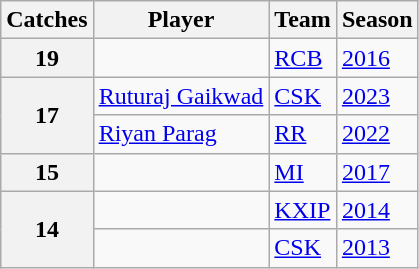<table class="wikitable">
<tr>
<th>Catches</th>
<th>Player</th>
<th>Team</th>
<th>Season</th>
</tr>
<tr>
<th>19</th>
<td></td>
<td><a href='#'>RCB</a></td>
<td><a href='#'>2016</a></td>
</tr>
<tr>
<th rowspan=2>17</th>
<td><a href='#'>Ruturaj Gaikwad</a></td>
<td><a href='#'>CSK</a></td>
<td><a href='#'>2023</a></td>
</tr>
<tr>
<td><a href='#'>Riyan Parag</a></td>
<td><a href='#'>RR</a></td>
<td><a href='#'>2022</a></td>
</tr>
<tr>
<th>15</th>
<td></td>
<td><a href='#'>MI</a></td>
<td><a href='#'>2017</a></td>
</tr>
<tr>
<th rowspan=2>14</th>
<td></td>
<td><a href='#'>KXIP</a></td>
<td><a href='#'>2014</a></td>
</tr>
<tr>
<td></td>
<td><a href='#'>CSK</a></td>
<td><a href='#'>2013</a></td>
</tr>
</table>
